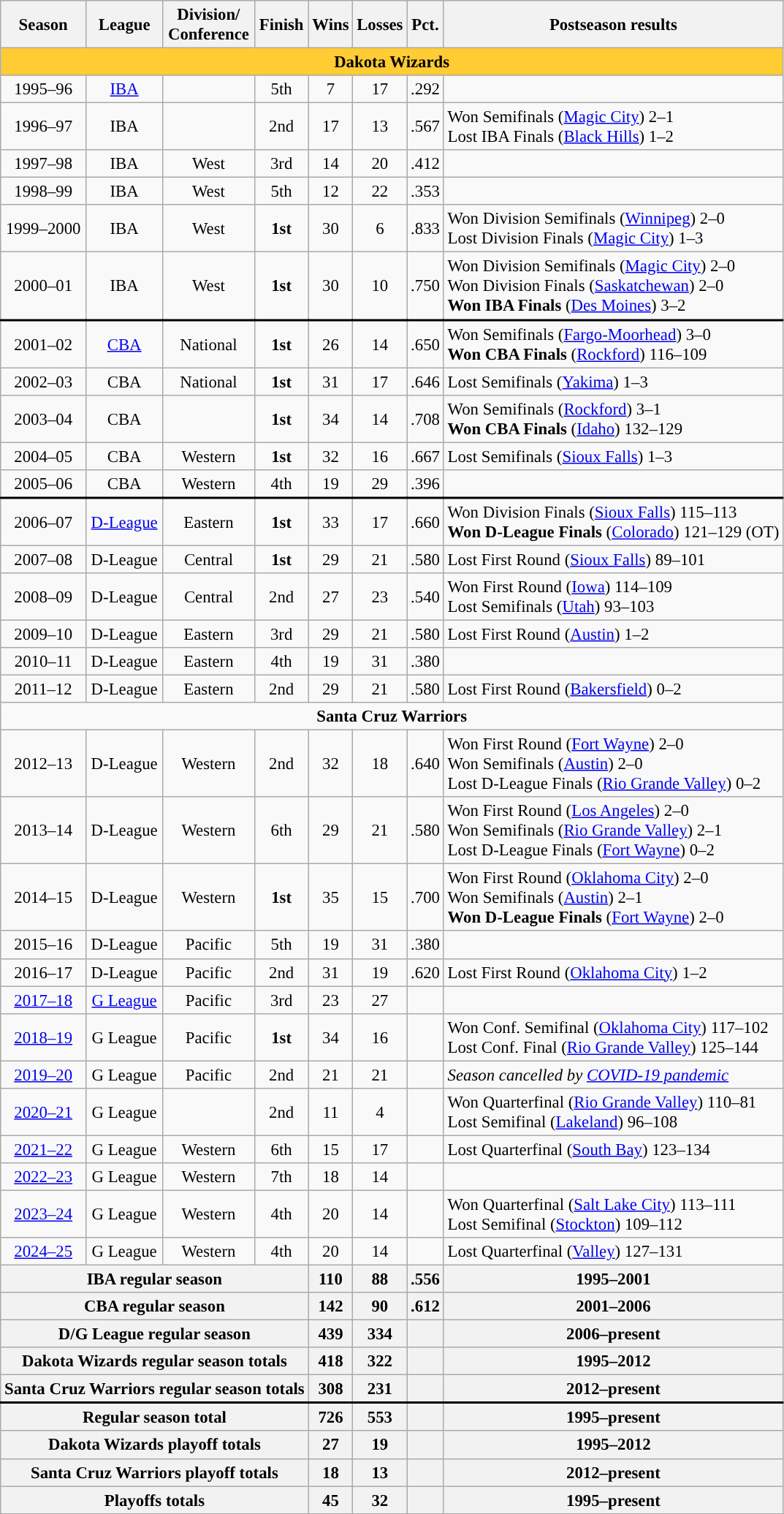<table class="wikitable" style="font-size:95%; text-align:center">
<tr>
<th>Season</th>
<th>League</th>
<th>Division/<br>Conference</th>
<th>Finish</th>
<th>Wins</th>
<th>Losses</th>
<th>Pct.</th>
<th>Postseason results</th>
</tr>
<tr>
<td colspan=8 bgcolor="#FFCC33"><span><strong>Dakota Wizards</strong></span></td>
</tr>
<tr>
<td>1995–96</td>
<td><a href='#'>IBA</a></td>
<td></td>
<td>5th</td>
<td>7</td>
<td>17</td>
<td>.292</td>
<td></td>
</tr>
<tr>
<td>1996–97</td>
<td>IBA</td>
<td></td>
<td>2nd</td>
<td>17</td>
<td>13</td>
<td>.567</td>
<td align=left>Won Semifinals (<a href='#'>Magic City</a>) 2–1<br>Lost IBA Finals (<a href='#'>Black Hills</a>) 1–2</td>
</tr>
<tr>
<td>1997–98</td>
<td>IBA</td>
<td>West</td>
<td>3rd</td>
<td>14</td>
<td>20</td>
<td>.412</td>
<td></td>
</tr>
<tr>
<td>1998–99</td>
<td>IBA</td>
<td>West</td>
<td>5th</td>
<td>12</td>
<td>22</td>
<td>.353</td>
<td></td>
</tr>
<tr>
<td>1999–2000</td>
<td>IBA</td>
<td>West</td>
<td><strong>1st</strong></td>
<td>30</td>
<td>6</td>
<td>.833</td>
<td align=left>Won Division Semifinals (<a href='#'>Winnipeg</a>) 2–0<br>Lost Division Finals (<a href='#'>Magic City</a>) 1–3</td>
</tr>
<tr>
<td>2000–01</td>
<td>IBA</td>
<td>West</td>
<td><strong>1st</strong></td>
<td>30</td>
<td>10</td>
<td>.750</td>
<td align=left>Won Division Semifinals (<a href='#'>Magic City</a>) 2–0<br>Won Division Finals (<a href='#'>Saskatchewan</a>) 2–0<br><strong>Won IBA Finals</strong> (<a href='#'>Des Moines</a>) 3–2</td>
</tr>
<tr style="border-top:2px solid black">
<td>2001–02</td>
<td><a href='#'>CBA</a></td>
<td>National</td>
<td><strong>1st</strong></td>
<td>26</td>
<td>14</td>
<td>.650</td>
<td align=left>Won Semifinals (<a href='#'>Fargo-Moorhead</a>) 3–0<br><strong>Won CBA Finals</strong> (<a href='#'>Rockford</a>) 116–109</td>
</tr>
<tr>
<td>2002–03</td>
<td>CBA</td>
<td>National</td>
<td><strong>1st</strong></td>
<td>31</td>
<td>17</td>
<td>.646</td>
<td align=left>Lost Semifinals (<a href='#'>Yakima</a>) 1–3</td>
</tr>
<tr>
<td>2003–04</td>
<td>CBA</td>
<td></td>
<td><strong>1st</strong></td>
<td>34</td>
<td>14</td>
<td>.708</td>
<td align=left>Won Semifinals (<a href='#'>Rockford</a>) 3–1<br><strong>Won CBA Finals</strong> (<a href='#'>Idaho</a>) 132–129</td>
</tr>
<tr>
<td>2004–05</td>
<td>CBA</td>
<td>Western</td>
<td><strong>1st</strong></td>
<td>32</td>
<td>16</td>
<td>.667</td>
<td align=left>Lost Semifinals (<a href='#'>Sioux Falls</a>) 1–3</td>
</tr>
<tr>
<td>2005–06</td>
<td>CBA</td>
<td>Western</td>
<td>4th</td>
<td>19</td>
<td>29</td>
<td>.396</td>
<td></td>
</tr>
<tr style="border-top:2px solid black">
<td>2006–07</td>
<td><a href='#'>D-League</a></td>
<td>Eastern</td>
<td><strong>1st</strong></td>
<td>33</td>
<td>17</td>
<td>.660</td>
<td align=left>Won Division Finals (<a href='#'>Sioux Falls</a>) 115–113<br><strong>Won D-League Finals</strong> (<a href='#'>Colorado</a>) 121–129 (OT)</td>
</tr>
<tr>
<td>2007–08</td>
<td>D-League</td>
<td>Central</td>
<td><strong>1st</strong></td>
<td>29</td>
<td>21</td>
<td>.580</td>
<td align=left>Lost First Round (<a href='#'>Sioux Falls</a>) 89–101</td>
</tr>
<tr>
<td>2008–09</td>
<td>D-League</td>
<td>Central</td>
<td>2nd</td>
<td>27</td>
<td>23</td>
<td>.540</td>
<td align=left>Won First Round (<a href='#'>Iowa</a>) 114–109<br>Lost Semifinals (<a href='#'>Utah</a>) 93–103</td>
</tr>
<tr>
<td>2009–10</td>
<td>D-League</td>
<td>Eastern</td>
<td>3rd</td>
<td>29</td>
<td>21</td>
<td>.580</td>
<td align=left>Lost First Round (<a href='#'>Austin</a>) 1–2</td>
</tr>
<tr>
<td>2010–11</td>
<td>D-League</td>
<td>Eastern</td>
<td>4th</td>
<td>19</td>
<td>31</td>
<td>.380</td>
<td></td>
</tr>
<tr>
<td>2011–12</td>
<td>D-League</td>
<td>Eastern</td>
<td>2nd</td>
<td>29</td>
<td>21</td>
<td>.580</td>
<td align=left>Lost First Round (<a href='#'>Bakersfield</a>) 0–2</td>
</tr>
<tr>
<td colspan=8><strong>Santa Cruz Warriors</strong></td>
</tr>
<tr>
<td>2012–13</td>
<td>D-League</td>
<td>Western</td>
<td>2nd</td>
<td>32</td>
<td>18</td>
<td>.640</td>
<td align=left>Won First Round (<a href='#'>Fort Wayne</a>) 2–0<br>Won Semifinals (<a href='#'>Austin</a>) 2–0<br>Lost D-League Finals (<a href='#'>Rio Grande Valley</a>) 0–2</td>
</tr>
<tr>
<td>2013–14</td>
<td>D-League</td>
<td>Western</td>
<td>6th</td>
<td>29</td>
<td>21</td>
<td>.580</td>
<td align=left>Won First Round (<a href='#'>Los Angeles</a>) 2–0<br>Won Semifinals (<a href='#'>Rio Grande Valley</a>) 2–1<br>Lost D-League Finals (<a href='#'>Fort Wayne</a>) 0–2</td>
</tr>
<tr>
<td>2014–15</td>
<td>D-League</td>
<td>Western</td>
<td><strong>1st</strong></td>
<td>35</td>
<td>15</td>
<td>.700</td>
<td align=left>Won First Round (<a href='#'>Oklahoma City</a>) 2–0<br>Won Semifinals (<a href='#'>Austin</a>) 2–1<br><strong>Won D-League Finals</strong> (<a href='#'>Fort Wayne</a>) 2–0</td>
</tr>
<tr>
<td>2015–16</td>
<td>D-League</td>
<td>Pacific</td>
<td>5th</td>
<td>19</td>
<td>31</td>
<td>.380</td>
<td></td>
</tr>
<tr>
<td>2016–17</td>
<td>D-League</td>
<td>Pacific</td>
<td>2nd</td>
<td>31</td>
<td>19</td>
<td>.620</td>
<td align=left>Lost First Round (<a href='#'>Oklahoma City</a>) 1–2</td>
</tr>
<tr>
<td><a href='#'>2017–18</a></td>
<td><a href='#'>G League</a></td>
<td>Pacific</td>
<td>3rd</td>
<td>23</td>
<td>27</td>
<td></td>
<td align=left></td>
</tr>
<tr>
<td><a href='#'>2018–19</a></td>
<td>G League</td>
<td>Pacific</td>
<td><strong>1st</strong></td>
<td>34</td>
<td>16</td>
<td></td>
<td align=left>Won Conf. Semifinal (<a href='#'>Oklahoma City</a>) 117–102<br>Lost Conf. Final (<a href='#'>Rio Grande Valley</a>) 125–144</td>
</tr>
<tr>
<td><a href='#'>2019–20</a></td>
<td>G League</td>
<td>Pacific</td>
<td>2nd</td>
<td>21</td>
<td>21</td>
<td></td>
<td align=left><em>Season cancelled by <a href='#'>COVID-19 pandemic</a></em></td>
</tr>
<tr>
<td><a href='#'>2020–21</a></td>
<td>G League</td>
<td></td>
<td>2nd</td>
<td>11</td>
<td>4</td>
<td></td>
<td align=left>Won Quarterfinal (<a href='#'>Rio Grande Valley</a>) 110–81<br>Lost Semifinal (<a href='#'>Lakeland</a>) 96–108</td>
</tr>
<tr>
<td><a href='#'>2021–22</a></td>
<td>G League</td>
<td>Western</td>
<td>6th</td>
<td>15</td>
<td>17</td>
<td></td>
<td align=left>Lost Quarterfinal (<a href='#'>South Bay</a>) 123–134</td>
</tr>
<tr>
<td><a href='#'>2022–23</a></td>
<td>G League</td>
<td>Western</td>
<td>7th</td>
<td>18</td>
<td>14</td>
<td></td>
<td></td>
</tr>
<tr>
<td><a href='#'>2023–24</a></td>
<td>G League</td>
<td>Western</td>
<td>4th</td>
<td>20</td>
<td>14</td>
<td></td>
<td align=left>Won Quarterfinal (<a href='#'>Salt Lake City</a>) 113–111<br>Lost Semifinal (<a href='#'>Stockton</a>) 109–112</td>
</tr>
<tr>
<td><a href='#'>2024–25</a></td>
<td>G League</td>
<td>Western</td>
<td>4th</td>
<td>20</td>
<td>14</td>
<td></td>
<td align=left>Lost Quarterfinal (<a href='#'>Valley</a>) 127–131</td>
</tr>
<tr>
<th colspan=4>IBA regular season</th>
<th>110</th>
<th>88</th>
<th>.556</th>
<th>1995–2001</th>
</tr>
<tr>
<th colspan=4>CBA regular season</th>
<th>142</th>
<th>90</th>
<th>.612</th>
<th>2001–2006</th>
</tr>
<tr>
<th colspan=4>D/G League regular season</th>
<th>439</th>
<th>334</th>
<th></th>
<th>2006–present</th>
</tr>
<tr>
<th colspan=4>Dakota Wizards regular season totals</th>
<th>418</th>
<th>322</th>
<th></th>
<th>1995–2012</th>
</tr>
<tr>
<th colspan=4>Santa Cruz Warriors regular season totals</th>
<th>308</th>
<th>231</th>
<th></th>
<th>2012–present</th>
</tr>
<tr style="border-top:2px solid black">
<th colspan=4>Regular season total</th>
<th>726</th>
<th>553</th>
<th></th>
<th>1995–present</th>
</tr>
<tr>
<th colspan=4>Dakota Wizards playoff totals</th>
<th>27</th>
<th>19</th>
<th></th>
<th>1995–2012</th>
</tr>
<tr>
<th colspan=4>Santa Cruz Warriors playoff totals</th>
<th>18</th>
<th>13</th>
<th></th>
<th>2012–present</th>
</tr>
<tr>
<th colspan=4>Playoffs totals</th>
<th>45</th>
<th>32</th>
<th></th>
<th>1995–present</th>
</tr>
</table>
